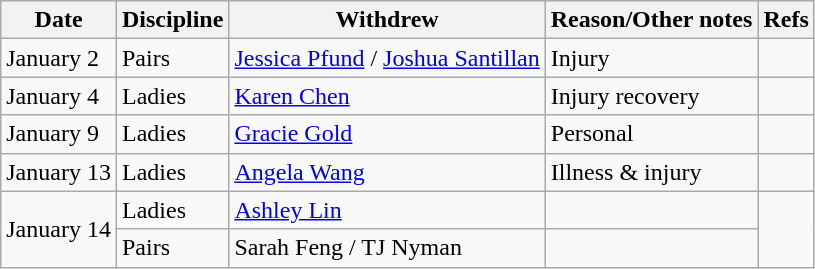<table class="wikitable sortable">
<tr>
<th>Date</th>
<th>Discipline</th>
<th>Withdrew</th>
<th>Reason/Other notes</th>
<th>Refs</th>
</tr>
<tr>
<td>January 2</td>
<td>Pairs</td>
<td><a href='#'>Jessica Pfund</a> / <a href='#'>Joshua Santillan</a></td>
<td>Injury</td>
<td></td>
</tr>
<tr>
<td>January 4</td>
<td>Ladies</td>
<td><a href='#'>Karen Chen</a></td>
<td>Injury recovery</td>
<td></td>
</tr>
<tr>
<td>January 9</td>
<td>Ladies</td>
<td><a href='#'>Gracie Gold</a></td>
<td>Personal</td>
<td></td>
</tr>
<tr>
<td>January 13</td>
<td>Ladies</td>
<td><a href='#'>Angela Wang</a></td>
<td>Illness & injury</td>
<td></td>
</tr>
<tr>
<td rowspan=2>January 14</td>
<td>Ladies</td>
<td><a href='#'>Ashley Lin</a></td>
<td></td>
<td rowspan=2></td>
</tr>
<tr>
<td>Pairs</td>
<td>Sarah Feng / TJ Nyman</td>
<td></td>
</tr>
</table>
